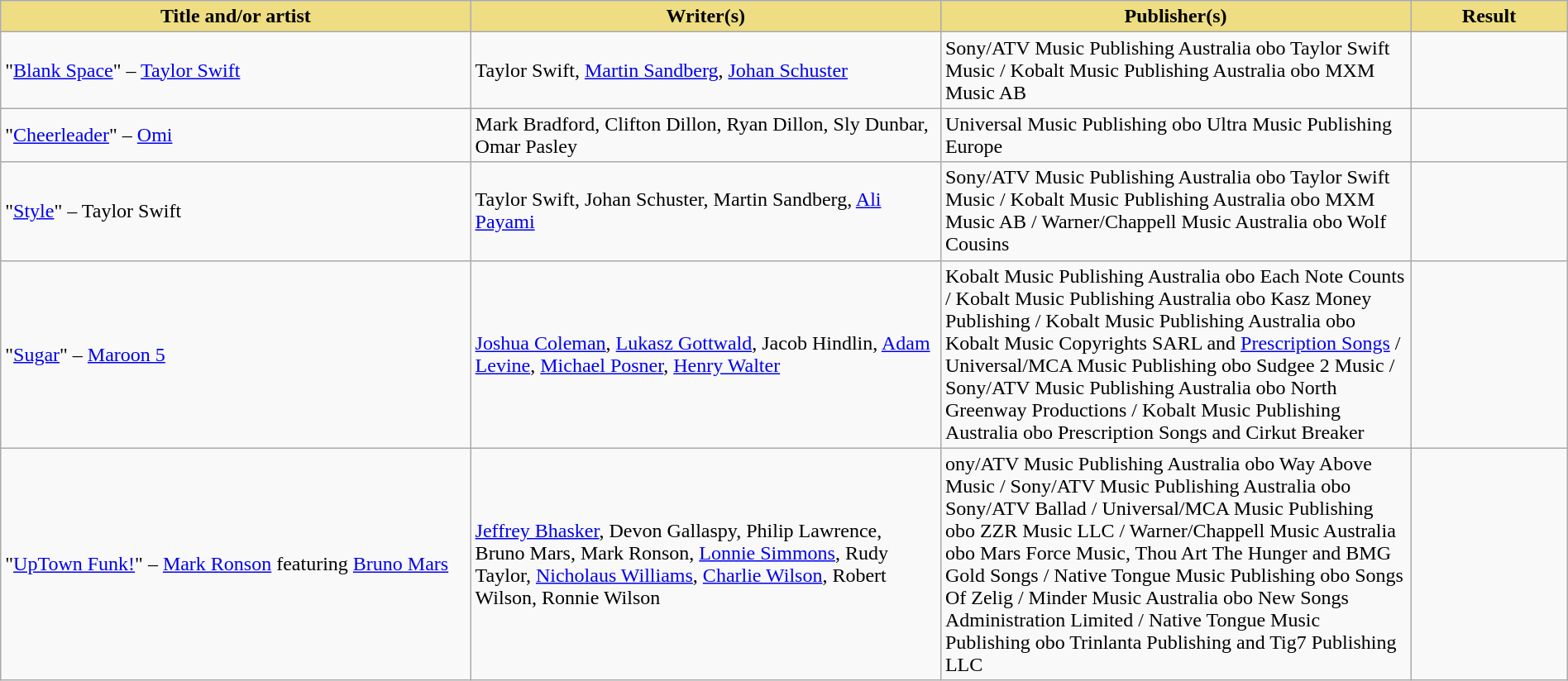<table class="wikitable" width=100%>
<tr>
<th style="width:30%;background:#EEDD82;">Title and/or artist</th>
<th style="width:30%;background:#EEDD82;">Writer(s)</th>
<th style="width:30%;background:#EEDD82;">Publisher(s)</th>
<th style="width:10%;background:#EEDD82;">Result</th>
</tr>
<tr>
<td>"<a href='#'>Blank Space</a>" – <a href='#'>Taylor Swift</a></td>
<td>Taylor Swift, <a href='#'>Martin Sandberg</a>, <a href='#'>Johan Schuster</a></td>
<td>Sony/ATV Music Publishing Australia obo Taylor Swift Music / Kobalt Music Publishing Australia obo MXM Music AB</td>
<td></td>
</tr>
<tr>
<td>"<a href='#'>Cheerleader</a>" – <a href='#'>Omi</a></td>
<td>Mark Bradford, Clifton Dillon, Ryan Dillon, Sly Dunbar, Omar Pasley</td>
<td>Universal Music Publishing obo Ultra Music Publishing Europe</td>
<td></td>
</tr>
<tr>
<td>"<a href='#'>Style</a>" – Taylor Swift</td>
<td>Taylor Swift, Johan Schuster, Martin Sandberg, <a href='#'>Ali Payami</a></td>
<td>Sony/ATV Music Publishing Australia obo Taylor Swift Music / Kobalt Music Publishing Australia obo MXM Music AB / Warner/Chappell Music Australia obo Wolf Cousins</td>
<td></td>
</tr>
<tr>
<td>"<a href='#'>Sugar</a>" – <a href='#'>Maroon 5</a></td>
<td><a href='#'>Joshua Coleman</a>, <a href='#'>Lukasz Gottwald</a>, Jacob Hindlin, <a href='#'>Adam Levine</a>, <a href='#'>Michael Posner</a>, <a href='#'>Henry Walter</a></td>
<td>Kobalt Music Publishing Australia obo Each Note Counts / Kobalt Music Publishing Australia obo Kasz Money Publishing / Kobalt Music Publishing Australia obo Kobalt Music Copyrights SARL and <a href='#'>Prescription Songs</a> / Universal/MCA Music Publishing obo Sudgee 2 Music / Sony/ATV Music Publishing Australia obo North Greenway Productions / Kobalt Music Publishing Australia obo Prescription Songs and Cirkut Breaker</td>
<td></td>
</tr>
<tr>
<td>"<a href='#'>UpTown Funk!</a>" – <a href='#'>Mark Ronson</a> featuring <a href='#'>Bruno Mars</a></td>
<td><a href='#'>Jeffrey Bhasker</a>, Devon Gallaspy, Philip Lawrence, Bruno Mars, Mark Ronson, <a href='#'>Lonnie Simmons</a>, Rudy Taylor, <a href='#'>Nicholaus Williams</a>, <a href='#'>Charlie Wilson</a>, Robert Wilson, Ronnie Wilson</td>
<td>ony/ATV Music Publishing Australia obo Way Above Music / Sony/ATV Music Publishing Australia obo Sony/ATV Ballad / Universal/MCA Music Publishing obo ZZR Music LLC / Warner/Chappell Music Australia obo Mars Force Music, Thou Art The Hunger and BMG Gold Songs / Native Tongue Music Publishing obo Songs Of Zelig / Minder Music Australia obo New Songs Administration Limited / Native Tongue Music Publishing obo Trinlanta Publishing and Tig7 Publishing LLC</td>
<td></td>
</tr>
</table>
